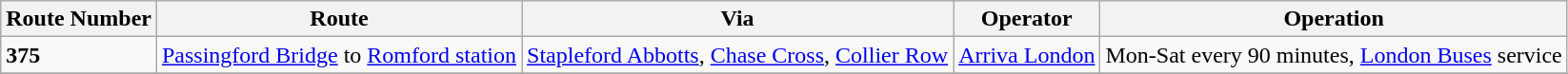<table class="wikitable">
<tr>
<th>Route Number</th>
<th>Route</th>
<th>Via</th>
<th>Operator</th>
<th>Operation</th>
</tr>
<tr>
<td><strong>375</strong> </td>
<td><a href='#'>Passingford Bridge</a> to <a href='#'>Romford station</a> </td>
<td><a href='#'>Stapleford Abbotts</a>, <a href='#'>Chase Cross</a>, <a href='#'>Collier Row</a></td>
<td><a href='#'>Arriva London</a></td>
<td>Mon-Sat every 90 minutes, <a href='#'>London Buses</a> service </td>
</tr>
<tr>
</tr>
</table>
